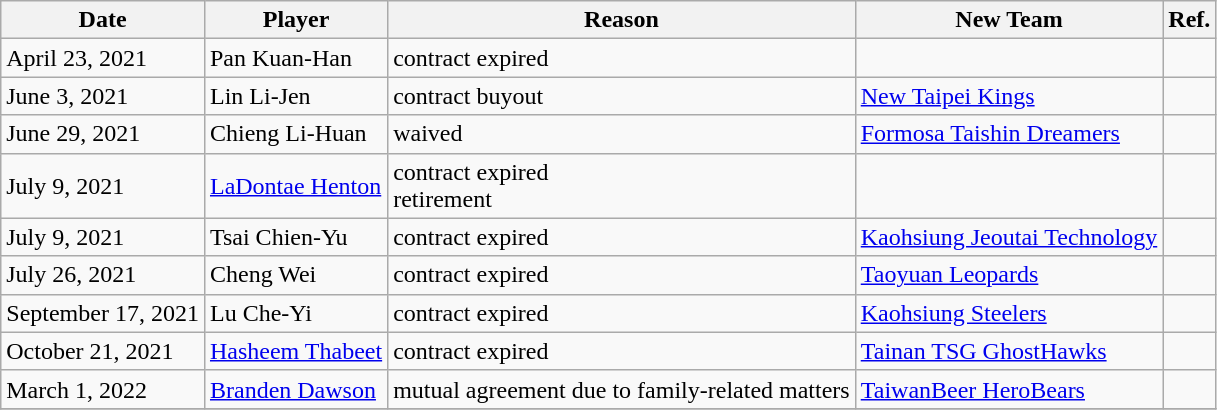<table class="wikitable">
<tr>
<th>Date</th>
<th>Player</th>
<th>Reason</th>
<th>New Team</th>
<th>Ref.</th>
</tr>
<tr>
<td>April 23, 2021</td>
<td>Pan Kuan-Han</td>
<td>contract expired</td>
<td></td>
<td></td>
</tr>
<tr>
<td>June 3, 2021</td>
<td>Lin Li-Jen</td>
<td>contract buyout</td>
<td><a href='#'>New Taipei Kings</a></td>
<td></td>
</tr>
<tr>
<td>June 29, 2021</td>
<td>Chieng Li-Huan</td>
<td>waived</td>
<td><a href='#'>Formosa Taishin Dreamers</a></td>
<td></td>
</tr>
<tr>
<td>July 9, 2021</td>
<td><a href='#'>LaDontae Henton</a></td>
<td>contract expired<br>retirement</td>
<td></td>
<td></td>
</tr>
<tr>
<td>July 9, 2021</td>
<td>Tsai Chien-Yu</td>
<td>contract expired</td>
<td><a href='#'>Kaohsiung Jeoutai Technology</a></td>
<td></td>
</tr>
<tr>
<td>July 26, 2021</td>
<td>Cheng Wei</td>
<td>contract expired</td>
<td><a href='#'>Taoyuan Leopards</a></td>
<td></td>
</tr>
<tr>
<td>September 17, 2021</td>
<td>Lu Che-Yi</td>
<td>contract expired</td>
<td><a href='#'>Kaohsiung Steelers</a></td>
<td></td>
</tr>
<tr>
<td>October 21, 2021</td>
<td><a href='#'>Hasheem Thabeet</a></td>
<td>contract expired</td>
<td><a href='#'>Tainan TSG GhostHawks</a></td>
<td></td>
</tr>
<tr>
<td>March 1, 2022</td>
<td><a href='#'>Branden Dawson</a></td>
<td>mutual agreement due to family-related matters</td>
<td><a href='#'>TaiwanBeer HeroBears</a></td>
<td></td>
</tr>
<tr>
</tr>
</table>
